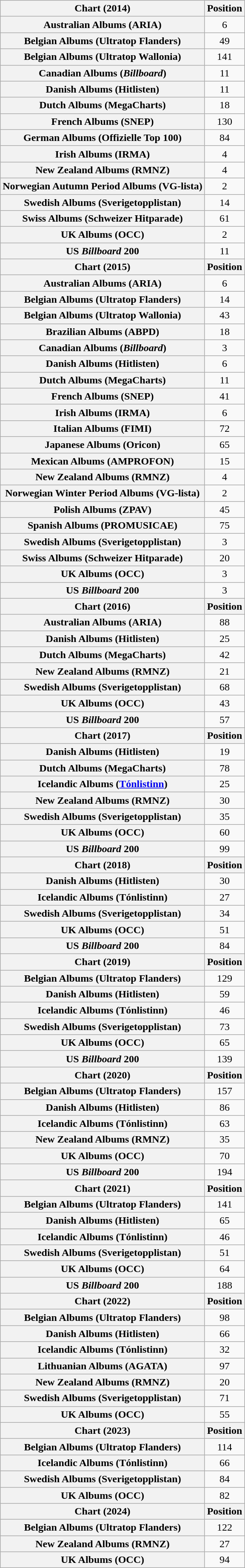<table class="wikitable sortable plainrowheaders" style="text-align:center">
<tr>
<th scope="col">Chart (2014)</th>
<th scope="col">Position</th>
</tr>
<tr>
<th scope="row">Australian Albums (ARIA)</th>
<td>6</td>
</tr>
<tr>
<th scope="row">Belgian Albums (Ultratop Flanders)</th>
<td>49</td>
</tr>
<tr>
<th scope="row">Belgian Albums (Ultratop Wallonia)</th>
<td>141</td>
</tr>
<tr>
<th scope="row">Canadian Albums (<em>Billboard</em>)</th>
<td>11</td>
</tr>
<tr>
<th scope="row">Danish Albums (Hitlisten)</th>
<td>11</td>
</tr>
<tr>
<th scope="row">Dutch Albums (MegaCharts)</th>
<td>18</td>
</tr>
<tr>
<th scope="row">French Albums (SNEP)</th>
<td>130</td>
</tr>
<tr>
<th scope="row">German Albums (Offizielle Top 100)</th>
<td>84</td>
</tr>
<tr>
<th scope="row">Irish Albums (IRMA)</th>
<td>4</td>
</tr>
<tr>
<th scope="row">New Zealand Albums (RMNZ)</th>
<td>4</td>
</tr>
<tr>
<th scope="row">Norwegian Autumn Period Albums (VG-lista)</th>
<td>2</td>
</tr>
<tr>
<th scope="row">Swedish Albums (Sverigetopplistan)</th>
<td>14</td>
</tr>
<tr>
<th scope="row">Swiss Albums (Schweizer Hitparade)</th>
<td>61</td>
</tr>
<tr>
<th scope="row">UK Albums (OCC)</th>
<td>2</td>
</tr>
<tr>
<th scope="row">US <em>Billboard</em> 200</th>
<td>11</td>
</tr>
<tr>
<th scope="col">Chart (2015)</th>
<th scope="col">Position</th>
</tr>
<tr>
<th scope="row">Australian Albums (ARIA)</th>
<td>6</td>
</tr>
<tr>
<th scope="row">Belgian Albums (Ultratop Flanders)</th>
<td>14</td>
</tr>
<tr>
<th scope="row">Belgian Albums (Ultratop Wallonia)</th>
<td>43</td>
</tr>
<tr>
<th scope="row">Brazilian Albums (ABPD)</th>
<td>18</td>
</tr>
<tr>
<th scope="row">Canadian Albums (<em>Billboard</em>)</th>
<td>3</td>
</tr>
<tr>
<th scope="row">Danish Albums (Hitlisten)</th>
<td>6</td>
</tr>
<tr>
<th scope="row">Dutch Albums (MegaCharts)</th>
<td>11</td>
</tr>
<tr>
<th scope="row">French Albums (SNEP)</th>
<td>41</td>
</tr>
<tr>
<th scope="row">Irish Albums (IRMA)</th>
<td>6</td>
</tr>
<tr>
<th scope="row">Italian Albums (FIMI)</th>
<td>72</td>
</tr>
<tr>
<th scope="row">Japanese Albums (Oricon)</th>
<td>65</td>
</tr>
<tr>
<th scope="row">Mexican Albums (AMPROFON)</th>
<td>15</td>
</tr>
<tr>
<th scope="row">New Zealand Albums (RMNZ)</th>
<td>4</td>
</tr>
<tr>
<th scope="row">Norwegian Winter Period Albums (VG-lista)</th>
<td>2</td>
</tr>
<tr>
<th scope="row">Polish Albums (ZPAV)</th>
<td>45</td>
</tr>
<tr>
<th scope="row">Spanish Albums (PROMUSICAE)</th>
<td>75</td>
</tr>
<tr>
<th scope="row">Swedish Albums (Sverigetopplistan)</th>
<td>3</td>
</tr>
<tr>
<th scope="row">Swiss Albums (Schweizer Hitparade)</th>
<td>20</td>
</tr>
<tr>
<th scope="row">UK Albums (OCC)</th>
<td>3</td>
</tr>
<tr>
<th scope="row">US <em>Billboard</em> 200</th>
<td>3</td>
</tr>
<tr>
<th scope="col">Chart (2016)</th>
<th scope="col">Position</th>
</tr>
<tr>
<th scope="row">Australian Albums (ARIA)</th>
<td>88</td>
</tr>
<tr>
<th scope="row">Danish Albums (Hitlisten)</th>
<td>25</td>
</tr>
<tr>
<th scope="row">Dutch Albums (MegaCharts)</th>
<td>42</td>
</tr>
<tr>
<th scope="row">New Zealand Albums (RMNZ)</th>
<td>21</td>
</tr>
<tr>
<th scope="row">Swedish Albums (Sverigetopplistan)</th>
<td>68</td>
</tr>
<tr>
<th scope="row">UK Albums (OCC)</th>
<td>43</td>
</tr>
<tr>
<th scope="row">US <em>Billboard</em> 200</th>
<td>57</td>
</tr>
<tr>
<th scope="col">Chart (2017)</th>
<th scope="col">Position</th>
</tr>
<tr>
<th scope="row">Danish Albums (Hitlisten)</th>
<td>19</td>
</tr>
<tr>
<th scope="row">Dutch Albums (MegaCharts)</th>
<td>78</td>
</tr>
<tr>
<th scope="row">Icelandic Albums (<a href='#'>Tónlistinn</a>)</th>
<td>25</td>
</tr>
<tr>
<th scope="row">New Zealand Albums (RMNZ)</th>
<td>30</td>
</tr>
<tr>
<th scope="row">Swedish Albums (Sverigetopplistan)</th>
<td>35</td>
</tr>
<tr>
<th scope="row">UK Albums (OCC)</th>
<td>60</td>
</tr>
<tr>
<th scope="row">US <em>Billboard</em> 200</th>
<td>99</td>
</tr>
<tr>
<th scope="col">Chart (2018)</th>
<th scope="col">Position</th>
</tr>
<tr>
<th scope="row">Danish Albums (Hitlisten)</th>
<td>30</td>
</tr>
<tr>
<th scope="row">Icelandic Albums (Tónlistinn)</th>
<td>27</td>
</tr>
<tr>
<th scope="row">Swedish Albums (Sverigetopplistan)</th>
<td>34</td>
</tr>
<tr>
<th scope="row">UK Albums (OCC)</th>
<td>51</td>
</tr>
<tr>
<th scope="row">US <em>Billboard</em> 200</th>
<td>84</td>
</tr>
<tr>
<th scope="col">Chart (2019)</th>
<th scope="col">Position</th>
</tr>
<tr>
<th scope="row">Belgian Albums (Ultratop Flanders)</th>
<td>129</td>
</tr>
<tr>
<th scope="row">Danish Albums (Hitlisten)</th>
<td>59</td>
</tr>
<tr>
<th scope="row">Icelandic Albums (Tónlistinn)</th>
<td>46</td>
</tr>
<tr>
<th scope="row">Swedish Albums (Sverigetopplistan)</th>
<td>73</td>
</tr>
<tr>
<th scope="row">UK Albums (OCC)</th>
<td>65</td>
</tr>
<tr>
<th scope="row">US <em>Billboard</em> 200</th>
<td>139</td>
</tr>
<tr>
<th scope="col">Chart (2020)</th>
<th scope="col">Position</th>
</tr>
<tr>
<th scope="row">Belgian Albums (Ultratop Flanders)</th>
<td>157</td>
</tr>
<tr>
<th scope="row">Danish Albums (Hitlisten)</th>
<td>86</td>
</tr>
<tr>
<th scope="row">Icelandic Albums (Tónlistinn)</th>
<td>63</td>
</tr>
<tr>
<th scope="row">New Zealand Albums (RMNZ)</th>
<td>35</td>
</tr>
<tr>
<th scope="row">UK Albums (OCC)</th>
<td>70</td>
</tr>
<tr>
<th scope="row">US <em>Billboard</em> 200</th>
<td>194</td>
</tr>
<tr>
<th scope="col">Chart (2021)</th>
<th scope="col">Position</th>
</tr>
<tr>
<th scope="row">Belgian Albums (Ultratop Flanders)</th>
<td>141</td>
</tr>
<tr>
<th scope="row">Danish Albums (Hitlisten)</th>
<td>65</td>
</tr>
<tr>
<th scope="row">Icelandic Albums (Tónlistinn)</th>
<td>46</td>
</tr>
<tr>
<th scope="row">Swedish Albums (Sverigetopplistan)</th>
<td>51</td>
</tr>
<tr>
<th scope="row">UK Albums (OCC)</th>
<td>64</td>
</tr>
<tr>
<th scope="row">US <em>Billboard</em> 200</th>
<td>188</td>
</tr>
<tr>
<th scope="col">Chart (2022)</th>
<th scope="col">Position</th>
</tr>
<tr>
<th scope="row">Belgian Albums (Ultratop Flanders)</th>
<td>98</td>
</tr>
<tr>
<th scope="row">Danish Albums (Hitlisten)</th>
<td>66</td>
</tr>
<tr>
<th scope="row">Icelandic Albums (Tónlistinn)</th>
<td>32</td>
</tr>
<tr>
<th scope="row">Lithuanian Albums (AGATA)</th>
<td>97</td>
</tr>
<tr>
<th scope="row">New Zealand Albums (RMNZ)</th>
<td>20</td>
</tr>
<tr>
<th scope="row">Swedish Albums (Sverigetopplistan)</th>
<td>71</td>
</tr>
<tr>
<th scope="row">UK Albums (OCC)</th>
<td>55</td>
</tr>
<tr>
<th scope="col">Chart (2023)</th>
<th scope="col">Position</th>
</tr>
<tr>
<th scope="row">Belgian Albums (Ultratop Flanders)</th>
<td>114</td>
</tr>
<tr>
<th scope="row">Icelandic Albums (Tónlistinn)</th>
<td>66</td>
</tr>
<tr>
<th scope="row">Swedish Albums (Sverigetopplistan)</th>
<td>84</td>
</tr>
<tr>
<th scope="row">UK Albums (OCC)</th>
<td>82</td>
</tr>
<tr>
<th scope="col">Chart (2024)</th>
<th scope="col">Position</th>
</tr>
<tr>
<th scope="row">Belgian Albums (Ultratop Flanders)</th>
<td>122</td>
</tr>
<tr>
<th scope="row">New Zealand Albums (RMNZ)</th>
<td>27</td>
</tr>
<tr>
<th scope="row">UK Albums (OCC)</th>
<td>94</td>
</tr>
</table>
